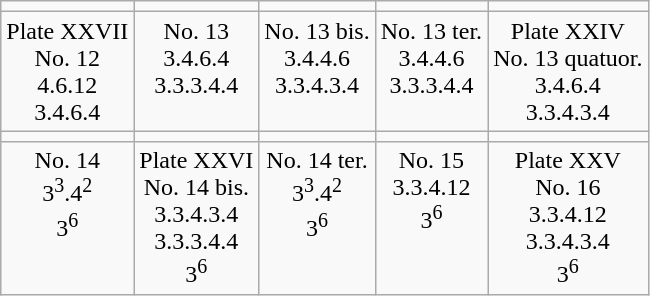<table class=wikitable>
<tr>
<td></td>
<td></td>
<td></td>
<td></td>
<td></td>
</tr>
<tr align=center valign=top>
<td>Plate XXVII<br>No. 12<br>4.6.12<br>3.4.6.4</td>
<td>No. 13<br>3.4.6.4<br>3.3.3.4.4</td>
<td>No. 13 bis.<br>3.4.4.6<br>3.3.4.3.4</td>
<td>No. 13 ter.<br>3.4.4.6<br>3.3.3.4.4</td>
<td>Plate XXIV<br>No. 13 quatuor.<br>3.4.6.4<br>3.3.4.3.4</td>
</tr>
<tr align=center valign=top>
<td></td>
<td></td>
<td></td>
<td></td>
<td></td>
</tr>
<tr align=center valign=top>
<td>No. 14 <br>3<sup>3</sup>.4<sup>2</sup><br>3<sup>6</sup></td>
<td>Plate XXVI<br>No. 14 bis.<br>3.3.4.3.4<br>3.3.3.4.4<br>3<sup>6</sup></td>
<td>No. 14 ter.<br>3<sup>3</sup>.4<sup>2</sup><br>3<sup>6</sup></td>
<td>No. 15<br>3.3.4.12<br>3<sup>6</sup></td>
<td>Plate XXV<br>No. 16<br>3.3.4.12<br>3.3.4.3.4<br>3<sup>6</sup></td>
</tr>
</table>
